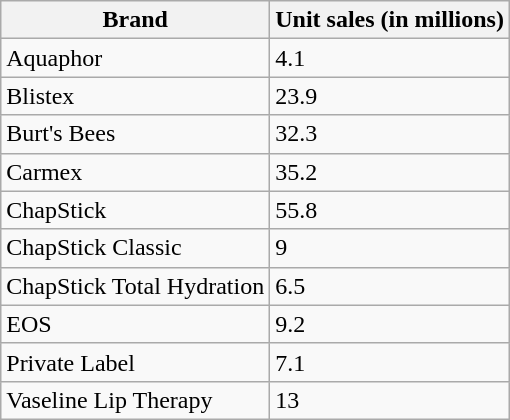<table class="wikitable">
<tr>
<th>Brand</th>
<th>Unit sales (in millions)</th>
</tr>
<tr>
<td>Aquaphor</td>
<td>4.1</td>
</tr>
<tr>
<td>Blistex</td>
<td>23.9</td>
</tr>
<tr>
<td>Burt's Bees</td>
<td>32.3</td>
</tr>
<tr>
<td>Carmex</td>
<td>35.2</td>
</tr>
<tr>
<td>ChapStick</td>
<td>55.8</td>
</tr>
<tr>
<td>ChapStick Classic</td>
<td>9</td>
</tr>
<tr>
<td>ChapStick Total Hydration</td>
<td>6.5</td>
</tr>
<tr>
<td>EOS</td>
<td>9.2</td>
</tr>
<tr>
<td>Private Label</td>
<td>7.1</td>
</tr>
<tr>
<td>Vaseline Lip Therapy</td>
<td>13</td>
</tr>
</table>
